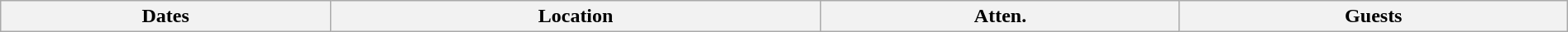<table class="wikitable" width="100%">
<tr>
<th>Dates</th>
<th>Location</th>
<th>Atten.</th>
<th>Guests<br>

















</th>
</tr>
</table>
